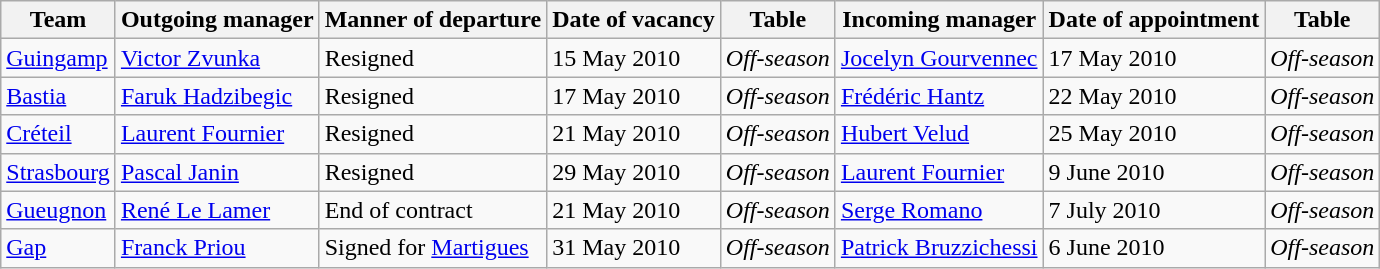<table class="wikitable">
<tr>
<th>Team</th>
<th>Outgoing manager</th>
<th>Manner of departure</th>
<th>Date of vacancy</th>
<th>Table</th>
<th>Incoming manager</th>
<th>Date of appointment</th>
<th>Table</th>
</tr>
<tr>
<td><a href='#'>Guingamp</a></td>
<td> <a href='#'>Victor Zvunka</a></td>
<td>Resigned</td>
<td>15 May 2010</td>
<td><em>Off-season</em></td>
<td> <a href='#'>Jocelyn Gourvennec</a></td>
<td>17 May 2010</td>
<td><em>Off-season</em></td>
</tr>
<tr>
<td><a href='#'>Bastia</a></td>
<td> <a href='#'>Faruk Hadzibegic</a></td>
<td>Resigned</td>
<td>17 May 2010</td>
<td><em>Off-season</em></td>
<td> <a href='#'>Frédéric Hantz</a></td>
<td>22 May 2010</td>
<td><em>Off-season</em></td>
</tr>
<tr>
<td><a href='#'>Créteil</a></td>
<td> <a href='#'>Laurent Fournier</a></td>
<td>Resigned</td>
<td>21 May 2010</td>
<td><em>Off-season</em></td>
<td> <a href='#'>Hubert Velud</a></td>
<td>25 May 2010</td>
<td><em>Off-season</em></td>
</tr>
<tr>
<td><a href='#'>Strasbourg</a></td>
<td> <a href='#'>Pascal Janin</a></td>
<td>Resigned</td>
<td>29 May 2010</td>
<td><em>Off-season</em></td>
<td> <a href='#'>Laurent Fournier</a></td>
<td>9 June 2010</td>
<td><em>Off-season</em></td>
</tr>
<tr>
<td><a href='#'>Gueugnon</a></td>
<td> <a href='#'>René Le Lamer</a></td>
<td>End of contract</td>
<td>21 May 2010</td>
<td><em>Off-season</em></td>
<td> <a href='#'>Serge Romano</a></td>
<td>7 July 2010</td>
<td><em>Off-season</em></td>
</tr>
<tr>
<td><a href='#'>Gap</a></td>
<td> <a href='#'>Franck Priou</a></td>
<td>Signed for <a href='#'>Martigues</a></td>
<td>31 May 2010</td>
<td><em>Off-season</em></td>
<td> <a href='#'>Patrick Bruzzichessi</a></td>
<td>6 June 2010</td>
<td><em>Off-season</em></td>
</tr>
</table>
